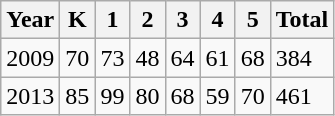<table class="wikitable">
<tr>
<th>Year</th>
<th>K</th>
<th>1</th>
<th>2</th>
<th>3</th>
<th>4</th>
<th>5</th>
<th>Total</th>
</tr>
<tr>
<td>2009</td>
<td>70</td>
<td>73</td>
<td>48</td>
<td>64</td>
<td>61</td>
<td>68</td>
<td>384</td>
</tr>
<tr>
<td>2013</td>
<td>85</td>
<td>99</td>
<td>80</td>
<td>68</td>
<td>59</td>
<td>70</td>
<td>461</td>
</tr>
</table>
